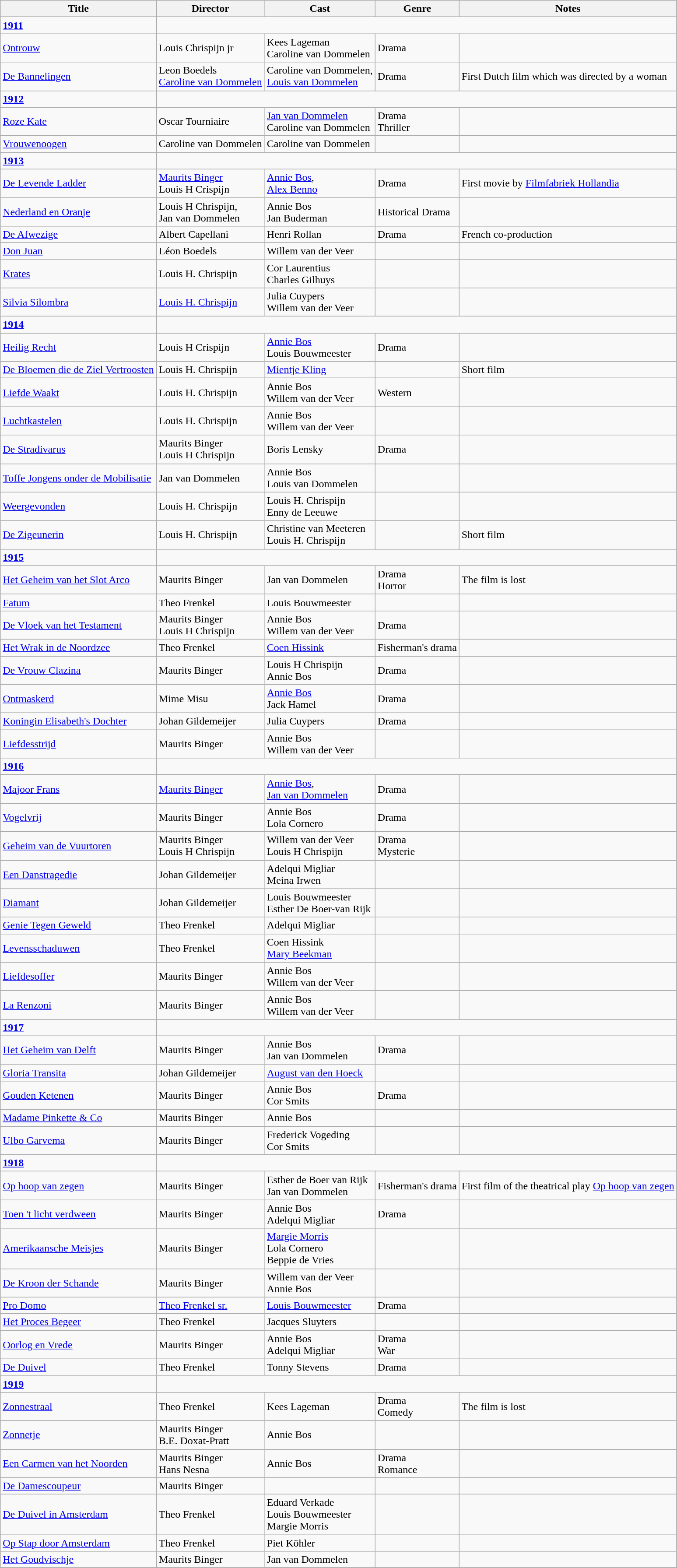<table class="wikitable">
<tr>
<th>Title</th>
<th>Director</th>
<th>Cast</th>
<th>Genre</th>
<th>Notes</th>
</tr>
<tr>
<td><strong><a href='#'>1911</a></strong></td>
</tr>
<tr>
<td><a href='#'>Ontrouw</a></td>
<td>Louis Chrispijn jr</td>
<td>Kees Lageman<br>Caroline van Dommelen</td>
<td>Drama</td>
<td></td>
</tr>
<tr>
<td><a href='#'>De Bannelingen</a></td>
<td>Leon Boedels<br><a href='#'>Caroline van Dommelen</a></td>
<td>Caroline van Dommelen,<br><a href='#'>Louis van Dommelen</a></td>
<td>Drama</td>
<td>First Dutch film which was directed by a woman</td>
</tr>
<tr>
<td><strong><a href='#'>1912</a></strong></td>
</tr>
<tr>
<td><a href='#'>Roze Kate</a></td>
<td>Oscar Tourniaire</td>
<td><a href='#'>Jan van Dommelen</a><br>Caroline van Dommelen</td>
<td>Drama<br>Thriller</td>
<td></td>
</tr>
<tr>
<td><a href='#'>Vrouwenoogen</a></td>
<td>Caroline van Dommelen</td>
<td>Caroline van Dommelen</td>
<td></td>
<td></td>
</tr>
<tr>
<td><strong><a href='#'>1913</a></strong></td>
</tr>
<tr>
<td><a href='#'>De Levende Ladder</a></td>
<td><a href='#'>Maurits Binger</a><br>Louis H Crispijn</td>
<td><a href='#'>Annie Bos</a>,<br><a href='#'>Alex Benno</a></td>
<td>Drama</td>
<td>First movie by <a href='#'>Filmfabriek Hollandia</a></td>
</tr>
<tr>
<td><a href='#'>Nederland en Oranje</a></td>
<td>Louis H Chrispijn,<br>Jan van Dommelen</td>
<td>Annie Bos<br>Jan Buderman</td>
<td>Historical Drama</td>
<td></td>
</tr>
<tr>
<td><a href='#'>De Afwezige</a></td>
<td>Albert Capellani</td>
<td>Henri Rollan</td>
<td>Drama</td>
<td>French co-production</td>
</tr>
<tr>
<td><a href='#'>Don Juan</a></td>
<td>Léon Boedels</td>
<td>Willem van der Veer</td>
<td></td>
<td></td>
</tr>
<tr>
<td><a href='#'>Krates</a></td>
<td>Louis H. Chrispijn</td>
<td>Cor Laurentius<br>Charles Gilhuys</td>
<td></td>
<td></td>
</tr>
<tr>
<td><a href='#'>Silvia Silombra</a></td>
<td><a href='#'>Louis H. Chrispijn</a></td>
<td>Julia Cuypers<br>Willem van der Veer</td>
<td></td>
<td></td>
</tr>
<tr>
<td><strong><a href='#'>1914</a></strong></td>
</tr>
<tr>
<td><a href='#'>Heilig Recht</a></td>
<td>Louis H Crispijn</td>
<td><a href='#'>Annie Bos</a><br>Louis Bouwmeester</td>
<td>Drama</td>
<td></td>
</tr>
<tr>
<td><a href='#'>De Bloemen die de Ziel Vertroosten</a></td>
<td>Louis H. Chrispijn</td>
<td><a href='#'>Mientje Kling</a></td>
<td></td>
<td>Short film</td>
</tr>
<tr>
<td><a href='#'>Liefde Waakt</a></td>
<td>Louis H. Chrispijn</td>
<td>Annie Bos<br>Willem van der Veer</td>
<td>Western</td>
<td></td>
</tr>
<tr>
<td><a href='#'>Luchtkastelen</a></td>
<td>Louis H. Chrispijn</td>
<td>Annie Bos<br>Willem van der Veer</td>
<td></td>
<td></td>
</tr>
<tr>
<td><a href='#'>De Stradivarus</a></td>
<td>Maurits Binger<br>Louis H Chrispijn</td>
<td>Boris Lensky</td>
<td>Drama</td>
<td></td>
</tr>
<tr>
<td><a href='#'>Toffe Jongens onder de Mobilisatie</a></td>
<td>Jan van Dommelen</td>
<td>Annie Bos<br>Louis van Dommelen</td>
<td></td>
<td></td>
</tr>
<tr>
<td><a href='#'>Weergevonden</a></td>
<td>Louis H. Chrispijn</td>
<td>Louis H. Chrispijn<br>Enny de Leeuwe</td>
<td></td>
<td></td>
</tr>
<tr>
<td><a href='#'>De Zigeunerin</a></td>
<td>Louis H. Chrispijn</td>
<td>Christine van Meeteren<br>Louis H. Chrispijn</td>
<td></td>
<td>Short film</td>
</tr>
<tr>
<td><strong><a href='#'>1915</a></strong></td>
</tr>
<tr>
<td><a href='#'>Het Geheim van het Slot Arco</a></td>
<td>Maurits Binger</td>
<td>Jan van Dommelen</td>
<td>Drama<br>Horror</td>
<td>The film is lost</td>
</tr>
<tr>
<td><a href='#'>Fatum</a></td>
<td>Theo Frenkel</td>
<td>Louis Bouwmeester</td>
<td></td>
<td></td>
</tr>
<tr>
<td><a href='#'>De Vloek van het Testament</a></td>
<td>Maurits Binger<br>Louis H Chrispijn</td>
<td>Annie Bos<br>Willem van der Veer</td>
<td>Drama</td>
<td></td>
</tr>
<tr>
<td><a href='#'>Het Wrak in de Noordzee</a></td>
<td>Theo Frenkel</td>
<td><a href='#'>Coen Hissink</a></td>
<td>Fisherman's drama</td>
<td></td>
</tr>
<tr>
<td><a href='#'>De Vrouw Clazina</a></td>
<td>Maurits Binger</td>
<td>Louis H Chrispijn<br>Annie Bos</td>
<td>Drama</td>
<td></td>
</tr>
<tr>
<td><a href='#'>Ontmaskerd</a></td>
<td>Mime Misu</td>
<td><a href='#'>Annie Bos</a><br>Jack Hamel</td>
<td>Drama</td>
<td></td>
</tr>
<tr>
<td><a href='#'>Koningin Elisabeth's Dochter</a></td>
<td>Johan Gildemeijer</td>
<td>Julia Cuypers</td>
<td>Drama</td>
<td></td>
</tr>
<tr>
<td><a href='#'>Liefdesstrijd</a></td>
<td>Maurits Binger</td>
<td>Annie Bos<br>Willem van der Veer</td>
<td></td>
<td></td>
</tr>
<tr>
<td><strong><a href='#'>1916</a></strong></td>
</tr>
<tr>
<td><a href='#'>Majoor Frans</a></td>
<td><a href='#'>Maurits Binger</a></td>
<td><a href='#'>Annie Bos</a>,<br><a href='#'>Jan van Dommelen</a></td>
<td>Drama</td>
<td></td>
</tr>
<tr>
<td><a href='#'>Vogelvrij</a></td>
<td>Maurits Binger</td>
<td>Annie Bos<br>Lola Cornero</td>
<td>Drama</td>
<td></td>
</tr>
<tr>
<td><a href='#'>Geheim van de Vuurtoren</a></td>
<td>Maurits Binger<br>Louis H Chrispijn</td>
<td>Willem van der Veer<br>Louis H Chrispijn</td>
<td>Drama<br>Mysterie</td>
<td></td>
</tr>
<tr>
<td><a href='#'>Een Danstragedie</a></td>
<td>Johan Gildemeijer</td>
<td>Adelqui Migliar<br>Meina Irwen</td>
<td></td>
<td></td>
</tr>
<tr>
<td><a href='#'>Diamant</a></td>
<td>Johan Gildemeijer</td>
<td>Louis Bouwmeester<br>Esther De Boer-van Rijk</td>
<td></td>
<td></td>
</tr>
<tr>
<td><a href='#'>Genie Tegen Geweld</a></td>
<td>Theo Frenkel</td>
<td>Adelqui Migliar</td>
<td></td>
<td></td>
</tr>
<tr>
<td><a href='#'>Levensschaduwen</a></td>
<td>Theo Frenkel</td>
<td>Coen Hissink<br><a href='#'>Mary Beekman</a></td>
<td></td>
<td></td>
</tr>
<tr>
<td><a href='#'>Liefdesoffer</a></td>
<td>Maurits Binger</td>
<td>Annie Bos<br>Willem van der Veer</td>
<td></td>
<td></td>
</tr>
<tr>
<td><a href='#'>La Renzoni</a></td>
<td>Maurits Binger</td>
<td>Annie Bos<br>Willem van der Veer</td>
<td></td>
<td></td>
</tr>
<tr>
<td><strong><a href='#'>1917</a></strong></td>
</tr>
<tr>
<td><a href='#'>Het Geheim van Delft</a></td>
<td>Maurits Binger</td>
<td>Annie Bos<br>Jan van Dommelen</td>
<td>Drama</td>
<td></td>
</tr>
<tr>
<td><a href='#'>Gloria Transita</a></td>
<td>Johan Gildemeijer</td>
<td><a href='#'>August van den Hoeck</a></td>
<td></td>
<td></td>
</tr>
<tr>
<td><a href='#'>Gouden Ketenen</a></td>
<td>Maurits Binger</td>
<td>Annie Bos<br>Cor Smits</td>
<td>Drama</td>
<td></td>
</tr>
<tr>
<td><a href='#'>Madame Pinkette & Co</a></td>
<td>Maurits Binger</td>
<td>Annie Bos</td>
<td></td>
<td></td>
</tr>
<tr>
<td><a href='#'>Ulbo Garvema</a></td>
<td>Maurits Binger</td>
<td>Frederick Vogeding<br>Cor Smits</td>
<td></td>
<td></td>
</tr>
<tr>
<td><strong><a href='#'>1918</a></strong></td>
</tr>
<tr>
<td><a href='#'>Op hoop van zegen</a></td>
<td>Maurits Binger</td>
<td>Esther de Boer van Rijk<br>Jan van Dommelen</td>
<td>Fisherman's drama</td>
<td>First film of the theatrical play <a href='#'>Op hoop van zegen</a></td>
</tr>
<tr>
<td><a href='#'>Toen 't licht verdween</a></td>
<td>Maurits Binger</td>
<td>Annie Bos<br>Adelqui Migliar</td>
<td>Drama</td>
<td></td>
</tr>
<tr>
<td><a href='#'>Amerikaansche Meisjes</a></td>
<td>Maurits Binger</td>
<td><a href='#'>Margie Morris</a><br>Lola Cornero<br>Beppie de Vries</td>
<td></td>
<td></td>
</tr>
<tr>
<td><a href='#'>De Kroon der Schande</a></td>
<td>Maurits Binger</td>
<td>Willem van der Veer<br>Annie Bos</td>
<td></td>
<td></td>
</tr>
<tr>
<td><a href='#'>Pro Domo</a></td>
<td><a href='#'>Theo Frenkel sr.</a></td>
<td><a href='#'>Louis Bouwmeester</a></td>
<td>Drama</td>
<td></td>
</tr>
<tr>
<td><a href='#'>Het Proces Begeer</a></td>
<td>Theo Frenkel</td>
<td>Jacques Sluyters</td>
<td></td>
<td></td>
</tr>
<tr>
<td><a href='#'>Oorlog en Vrede</a></td>
<td>Maurits Binger</td>
<td>Annie Bos<br>Adelqui Migliar</td>
<td>Drama<br>War</td>
<td></td>
</tr>
<tr>
<td><a href='#'>De Duivel</a></td>
<td>Theo Frenkel</td>
<td>Tonny Stevens</td>
<td>Drama</td>
<td></td>
</tr>
<tr>
<td><strong><a href='#'>1919</a></strong></td>
</tr>
<tr>
<td><a href='#'>Zonnestraal</a></td>
<td>Theo Frenkel</td>
<td>Kees Lageman</td>
<td>Drama<br>Comedy</td>
<td>The film is lost</td>
</tr>
<tr>
<td><a href='#'>Zonnetje</a></td>
<td>Maurits Binger<br>B.E. Doxat-Pratt</td>
<td>Annie Bos</td>
<td></td>
<td></td>
</tr>
<tr>
<td><a href='#'>Een Carmen van het Noorden</a></td>
<td>Maurits Binger<br>Hans Nesna</td>
<td>Annie Bos</td>
<td>Drama<br>Romance</td>
<td></td>
</tr>
<tr>
<td><a href='#'>De Damescoupeur</a></td>
<td>Maurits Binger</td>
<td></td>
<td></td>
<td></td>
</tr>
<tr>
<td><a href='#'>De Duivel in Amsterdam</a></td>
<td>Theo Frenkel</td>
<td>Eduard Verkade<br>Louis Bouwmeester<br>Margie Morris</td>
<td></td>
<td></td>
</tr>
<tr>
<td><a href='#'>Op Stap door Amsterdam</a></td>
<td>Theo Frenkel</td>
<td>Piet Köhler</td>
<td></td>
<td></td>
</tr>
<tr>
<td><a href='#'>Het Goudvischje</a></td>
<td>Maurits Binger</td>
<td>Jan van Dommelen</td>
<td></td>
<td></td>
</tr>
<tr>
</tr>
</table>
